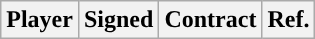<table class="wikitable sortable sortable" style="text-align: center;">
<tr>
<th>Player</th>
<th>Signed</th>
<th>Contract</th>
<th>Ref.</th>
</tr>
</table>
